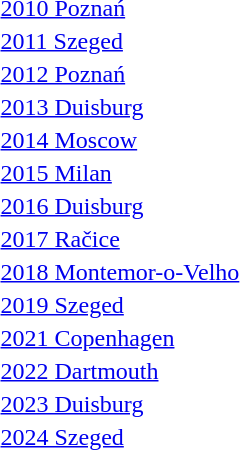<table>
<tr>
<td><a href='#'>2010 Poznań</a></td>
<td></td>
<td></td>
<td></td>
</tr>
<tr>
<td><a href='#'>2011 Szeged</a></td>
<td></td>
<td></td>
<td></td>
</tr>
<tr>
<td><a href='#'>2012 Poznań</a></td>
<td></td>
<td></td>
<td></td>
</tr>
<tr>
<td><a href='#'>2013 Duisburg</a></td>
<td></td>
<td></td>
<td></td>
</tr>
<tr>
<td><a href='#'>2014 Moscow</a></td>
<td></td>
<td></td>
<td></td>
</tr>
<tr>
<td><a href='#'>2015 Milan</a></td>
<td></td>
<td></td>
<td></td>
</tr>
<tr>
<td><a href='#'>2016 Duisburg</a></td>
<td></td>
<td></td>
<td></td>
</tr>
<tr>
<td><a href='#'>2017 Račice</a></td>
<td></td>
<td></td>
<td></td>
</tr>
<tr>
<td><a href='#'>2018 Montemor-o-Velho</a></td>
<td></td>
<td></td>
<td></td>
</tr>
<tr>
<td><a href='#'>2019 Szeged</a></td>
<td></td>
<td></td>
<td></td>
</tr>
<tr>
<td><a href='#'>2021 Copenhagen</a></td>
<td></td>
<td></td>
<td></td>
</tr>
<tr>
<td><a href='#'>2022 Dartmouth</a></td>
<td></td>
<td></td>
<td></td>
</tr>
<tr>
<td><a href='#'>2023 Duisburg</a></td>
<td></td>
<td></td>
<td></td>
</tr>
<tr>
<td><a href='#'>2024 Szeged</a></td>
<td></td>
<td></td>
<td></td>
</tr>
</table>
